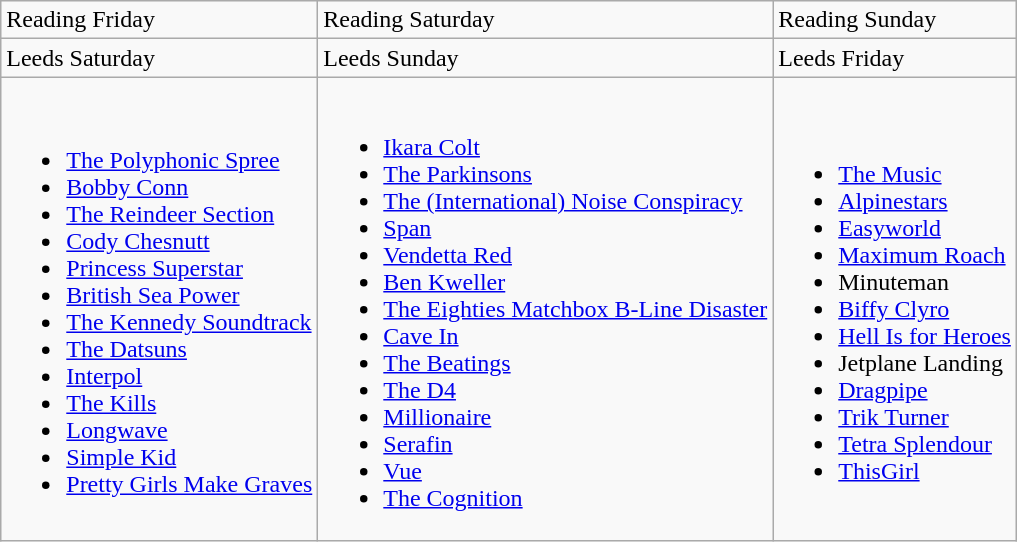<table class="wikitable">
<tr>
<td>Reading Friday</td>
<td>Reading Saturday</td>
<td>Reading Sunday</td>
</tr>
<tr>
<td>Leeds Saturday</td>
<td>Leeds Sunday</td>
<td>Leeds Friday</td>
</tr>
<tr>
<td><br><ul><li><a href='#'>The Polyphonic Spree</a></li><li><a href='#'>Bobby Conn</a></li><li><a href='#'>The Reindeer Section</a></li><li><a href='#'>Cody Chesnutt</a></li><li><a href='#'>Princess Superstar</a></li><li><a href='#'>British Sea Power</a></li><li><a href='#'>The Kennedy Soundtrack</a></li><li><a href='#'>The Datsuns</a></li><li><a href='#'>Interpol</a></li><li><a href='#'>The Kills</a></li><li><a href='#'>Longwave</a></li><li><a href='#'>Simple Kid</a></li><li><a href='#'>Pretty Girls Make Graves</a></li></ul></td>
<td><br><ul><li><a href='#'>Ikara Colt</a></li><li><a href='#'>The Parkinsons</a></li><li><a href='#'>The (International) Noise Conspiracy</a></li><li><a href='#'>Span</a></li><li><a href='#'>Vendetta Red</a></li><li><a href='#'>Ben Kweller</a></li><li><a href='#'>The Eighties Matchbox B-Line Disaster</a></li><li><a href='#'>Cave In</a></li><li><a href='#'>The Beatings</a></li><li><a href='#'>The D4</a></li><li><a href='#'>Millionaire</a></li><li><a href='#'>Serafin</a></li><li><a href='#'>Vue</a></li><li><a href='#'>The Cognition</a></li></ul></td>
<td><br><ul><li><a href='#'>The Music</a></li><li><a href='#'>Alpinestars</a></li><li><a href='#'>Easyworld</a></li><li><a href='#'>Maximum Roach</a></li><li>Minuteman</li><li><a href='#'>Biffy Clyro</a></li><li><a href='#'>Hell Is for Heroes</a></li><li>Jetplane Landing</li><li><a href='#'>Dragpipe</a></li><li><a href='#'>Trik Turner</a></li><li><a href='#'>Tetra Splendour</a></li><li><a href='#'>ThisGirl</a></li></ul></td>
</tr>
</table>
